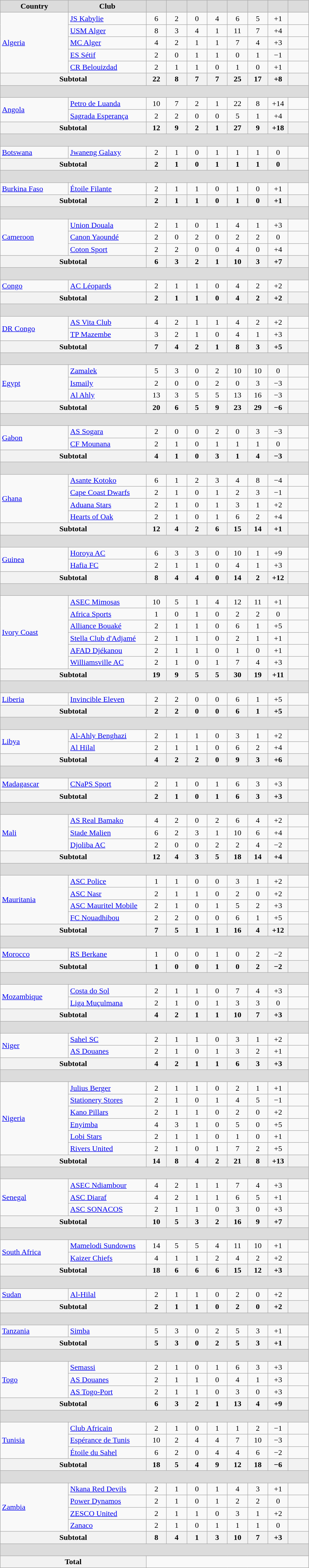<table class="wikitable sortable" style="text-align: center;">
<tr>
<th data-darkreader-inline-bgcolor="" data-darkreader-inline-bgimage="" width="135" style="background:#DCDCDC">Country</th>
<th data-darkreader-inline-bgcolor="" data-darkreader-inline-bgimage="" width="155" style="background:#DCDCDC">Club</th>
<th data-darkreader-inline-bgcolor="" data-darkreader-inline-bgimage="" width="35" style="background:#DCDCDC"></th>
<th data-darkreader-inline-bgcolor="" data-darkreader-inline-bgimage="" width="35" style="background:#DCDCDC"></th>
<th data-darkreader-inline-bgcolor="" data-darkreader-inline-bgimage="" width="35" style="background:#DCDCDC"></th>
<th data-darkreader-inline-bgcolor="" data-darkreader-inline-bgimage="" width="35" style="background:#DCDCDC"></th>
<th data-darkreader-inline-bgcolor="" data-darkreader-inline-bgimage="" width="35" style="background:#DCDCDC"></th>
<th data-darkreader-inline-bgcolor="" data-darkreader-inline-bgimage="" width="35" style="background:#DCDCDC"></th>
<th data-darkreader-inline-bgcolor="" data-darkreader-inline-bgimage="" width="35" style="background:#DCDCDC"></th>
<th data-darkreader-inline-bgcolor="" data-darkreader-inline-bgimage="" width="35" style="background:#DCDCDC"></th>
</tr>
<tr>
<td rowspan="5" align="left"> <a href='#'>Algeria</a></td>
<td align="left"><a href='#'>JS Kabylie</a></td>
<td>6</td>
<td>2</td>
<td>0</td>
<td>4</td>
<td>6</td>
<td>5</td>
<td>+1</td>
<td></td>
</tr>
<tr>
<td align="left"><a href='#'>USM Alger</a></td>
<td>8</td>
<td>3</td>
<td>4</td>
<td>1</td>
<td>11</td>
<td>7</td>
<td>+4</td>
<td></td>
</tr>
<tr>
<td align="left"><a href='#'>MC Alger</a></td>
<td>4</td>
<td>2</td>
<td>1</td>
<td>1</td>
<td>7</td>
<td>4</td>
<td>+3</td>
<td></td>
</tr>
<tr>
<td align="left"><a href='#'>ES Sétif</a></td>
<td>2</td>
<td>0</td>
<td>1</td>
<td>1</td>
<td>0</td>
<td>1</td>
<td>−1</td>
<td></td>
</tr>
<tr>
<td align="left"><a href='#'>CR Belouizdad</a></td>
<td>2</td>
<td>1</td>
<td>1</td>
<td>0</td>
<td>1</td>
<td>0</td>
<td>+1</td>
<td></td>
</tr>
<tr>
<th colspan="2">Subtotal</th>
<th>22</th>
<th>8</th>
<th>7</th>
<th>7</th>
<th>25</th>
<th>17</th>
<th>+8</th>
<th></th>
</tr>
<tr>
<th colspan="10" data-darkreader-inline-bgcolor="" data-darkreader-inline-bgimage="" height="18" style="background:#DCDCDC"></th>
</tr>
<tr>
<td rowspan="2" align="left"> <a href='#'>Angola</a></td>
<td align="left"><a href='#'>Petro de Luanda</a></td>
<td>10</td>
<td>7</td>
<td>2</td>
<td>1</td>
<td>22</td>
<td>8</td>
<td>+14</td>
<td></td>
</tr>
<tr>
<td align="left"><a href='#'>Sagrada Esperança</a></td>
<td>2</td>
<td>2</td>
<td>0</td>
<td>0</td>
<td>5</td>
<td>1</td>
<td>+4</td>
<td></td>
</tr>
<tr>
<th colspan="2">Subtotal</th>
<th>12</th>
<th>9</th>
<th>2</th>
<th>1</th>
<th>27</th>
<th>9</th>
<th>+18</th>
<th></th>
</tr>
<tr>
<th colspan="10" data-darkreader-inline-bgcolor="" data-darkreader-inline-bgimage="" height="18" style="background:#DCDCDC"></th>
</tr>
<tr>
<td align="left"> <a href='#'>Botswana</a></td>
<td align="left"><a href='#'>Jwaneng Galaxy</a></td>
<td>2</td>
<td>1</td>
<td>0</td>
<td>1</td>
<td>1</td>
<td>1</td>
<td>0</td>
<td></td>
</tr>
<tr>
<th colspan="2">Subtotal</th>
<th>2</th>
<th>1</th>
<th>0</th>
<th>1</th>
<th>1</th>
<th>1</th>
<th>0</th>
<th></th>
</tr>
<tr>
<th colspan="10" data-darkreader-inline-bgcolor="" data-darkreader-inline-bgimage="" height="18" style="background:#DCDCDC"></th>
</tr>
<tr>
<td align="left"> <a href='#'>Burkina Faso</a></td>
<td align="left"><a href='#'>Étoile Filante</a></td>
<td>2</td>
<td>1</td>
<td>1</td>
<td>0</td>
<td>1</td>
<td>0</td>
<td>+1</td>
<td></td>
</tr>
<tr>
<th colspan="2">Subtotal</th>
<th>2</th>
<th>1</th>
<th>1</th>
<th>0</th>
<th>1</th>
<th>0</th>
<th>+1</th>
<th></th>
</tr>
<tr>
<th colspan="10" data-darkreader-inline-bgcolor="" data-darkreader-inline-bgimage="" height="18" style="background:#DCDCDC"></th>
</tr>
<tr>
<td rowspan="3" align="left"> <a href='#'>Cameroon</a></td>
<td align="left"><a href='#'>Union Douala</a></td>
<td>2</td>
<td>1</td>
<td>0</td>
<td>1</td>
<td>4</td>
<td>1</td>
<td>+3</td>
<td></td>
</tr>
<tr>
<td align="left"><a href='#'>Canon Yaoundé</a></td>
<td>2</td>
<td>0</td>
<td>2</td>
<td>0</td>
<td>2</td>
<td>2</td>
<td>0</td>
<td></td>
</tr>
<tr>
<td align="left"><a href='#'>Coton Sport</a></td>
<td>2</td>
<td>2</td>
<td>0</td>
<td>0</td>
<td>4</td>
<td>0</td>
<td>+4</td>
<td></td>
</tr>
<tr>
<th colspan="2">Subtotal</th>
<th>6</th>
<th>3</th>
<th>2</th>
<th>1</th>
<th>10</th>
<th>3</th>
<th>+7</th>
<th></th>
</tr>
<tr>
<th colspan="10" data-darkreader-inline-bgcolor="" data-darkreader-inline-bgimage="" height="18" style="background:#DCDCDC"></th>
</tr>
<tr>
<td align="left"> <a href='#'>Congo</a></td>
<td align="left"><a href='#'>AC Léopards</a></td>
<td>2</td>
<td>1</td>
<td>1</td>
<td>0</td>
<td>4</td>
<td>2</td>
<td>+2</td>
<td></td>
</tr>
<tr>
<th colspan="2">Subtotal</th>
<th>2</th>
<th>1</th>
<th>1</th>
<th>0</th>
<th>4</th>
<th>2</th>
<th>+2</th>
<th></th>
</tr>
<tr>
<th colspan="10" data-darkreader-inline-bgcolor="" data-darkreader-inline-bgimage="" height="18" style="background:#DCDCDC"></th>
</tr>
<tr>
<td rowspan="2" align="left"> <a href='#'>DR Congo</a></td>
<td align="left"><a href='#'>AS Vita Club</a></td>
<td>4</td>
<td>2</td>
<td>1</td>
<td>1</td>
<td>4</td>
<td>2</td>
<td>+2</td>
<td></td>
</tr>
<tr>
<td align="left"><a href='#'>TP Mazembe</a></td>
<td>3</td>
<td>2</td>
<td>1</td>
<td>0</td>
<td>4</td>
<td>1</td>
<td>+3</td>
<td></td>
</tr>
<tr>
<th colspan="2">Subtotal</th>
<th>7</th>
<th>4</th>
<th>2</th>
<th>1</th>
<th>8</th>
<th>3</th>
<th>+5</th>
<th></th>
</tr>
<tr>
<th colspan="10" data-darkreader-inline-bgcolor="" data-darkreader-inline-bgimage="" height="18" style="background:#DCDCDC"></th>
</tr>
<tr>
<td rowspan="3" align="left"> <a href='#'>Egypt</a></td>
<td align="left"><a href='#'>Zamalek</a></td>
<td>5</td>
<td>3</td>
<td>0</td>
<td>2</td>
<td>10</td>
<td>10</td>
<td>0</td>
<td></td>
</tr>
<tr>
<td align="left"><a href='#'>Ismaily</a></td>
<td>2</td>
<td>0</td>
<td>0</td>
<td>2</td>
<td>0</td>
<td>3</td>
<td>−3</td>
<td></td>
</tr>
<tr>
<td align="left"><a href='#'>Al Ahly</a></td>
<td>13</td>
<td>3</td>
<td>5</td>
<td>5</td>
<td>13</td>
<td>16</td>
<td>−3</td>
<td></td>
</tr>
<tr>
<th colspan="2">Subtotal</th>
<th>20</th>
<th>6</th>
<th>5</th>
<th>9</th>
<th>23</th>
<th>29</th>
<th>−6</th>
<th></th>
</tr>
<tr>
<th colspan="10" data-darkreader-inline-bgcolor="" data-darkreader-inline-bgimage="" height="18" style="background:#DCDCDC"></th>
</tr>
<tr>
<td rowspan="2" align="left"> <a href='#'>Gabon</a></td>
<td align="left"><a href='#'>AS Sogara</a></td>
<td>2</td>
<td>0</td>
<td>0</td>
<td>2</td>
<td>0</td>
<td>3</td>
<td>−3</td>
<td></td>
</tr>
<tr>
<td align="left"><a href='#'>CF Mounana</a></td>
<td>2</td>
<td>1</td>
<td>0</td>
<td>1</td>
<td>1</td>
<td>1</td>
<td>0</td>
<td></td>
</tr>
<tr>
<th colspan="2">Subtotal</th>
<th>4</th>
<th>1</th>
<th>0</th>
<th>3</th>
<th>1</th>
<th>4</th>
<th>−3</th>
<th></th>
</tr>
<tr>
<th colspan="10" data-darkreader-inline-bgcolor="" data-darkreader-inline-bgimage="" height="18" style="background:#DCDCDC"></th>
</tr>
<tr>
<td rowspan="4" align="left"> <a href='#'>Ghana</a></td>
<td align="left"><a href='#'>Asante Kotoko</a></td>
<td>6</td>
<td>1</td>
<td>2</td>
<td>3</td>
<td>4</td>
<td>8</td>
<td>−4</td>
<td></td>
</tr>
<tr>
<td align="left"><a href='#'>Cape Coast Dwarfs</a></td>
<td>2</td>
<td>1</td>
<td>0</td>
<td>1</td>
<td>2</td>
<td>3</td>
<td>−1</td>
<td></td>
</tr>
<tr>
<td align="left"><a href='#'>Aduana Stars</a></td>
<td>2</td>
<td>1</td>
<td>0</td>
<td>1</td>
<td>3</td>
<td>1</td>
<td>+2</td>
<td></td>
</tr>
<tr>
<td align="left"><a href='#'>Hearts of Oak</a></td>
<td>2</td>
<td>1</td>
<td>0</td>
<td>1</td>
<td>6</td>
<td>2</td>
<td>+4</td>
<td></td>
</tr>
<tr>
<th colspan="2">Subtotal</th>
<th>12</th>
<th>4</th>
<th>2</th>
<th>6</th>
<th>15</th>
<th>14</th>
<th>+1</th>
<th></th>
</tr>
<tr>
<th colspan="10" data-darkreader-inline-bgcolor="" data-darkreader-inline-bgimage="" height="18" style="background:#DCDCDC"></th>
</tr>
<tr>
<td rowspan="2" align="left"> <a href='#'>Guinea</a></td>
<td align="left"><a href='#'>Horoya AC</a></td>
<td>6</td>
<td>3</td>
<td>3</td>
<td>0</td>
<td>10</td>
<td>1</td>
<td>+9</td>
<td></td>
</tr>
<tr>
<td align="left"><a href='#'>Hafia FC</a></td>
<td>2</td>
<td>1</td>
<td>1</td>
<td>0</td>
<td>4</td>
<td>1</td>
<td>+3</td>
<td></td>
</tr>
<tr>
<th colspan="2">Subtotal</th>
<th>8</th>
<th>4</th>
<th>4</th>
<th>0</th>
<th>14</th>
<th>2</th>
<th>+12</th>
<th></th>
</tr>
<tr>
<th colspan="10" data-darkreader-inline-bgcolor="" data-darkreader-inline-bgimage="" height="18" style="background:#DCDCDC"></th>
</tr>
<tr>
<td rowspan="6" align="left"> <a href='#'>Ivory Coast</a></td>
<td align="left"><a href='#'>ASEC Mimosas</a></td>
<td>10</td>
<td>5</td>
<td>1</td>
<td>4</td>
<td>12</td>
<td>11</td>
<td>+1</td>
<td></td>
</tr>
<tr>
<td align="left"><a href='#'>Africa Sports</a></td>
<td>1</td>
<td>0</td>
<td>1</td>
<td>0</td>
<td>2</td>
<td>2</td>
<td>0</td>
<td></td>
</tr>
<tr>
<td align="left"><a href='#'>Alliance Bouaké</a></td>
<td>2</td>
<td>1</td>
<td>1</td>
<td>0</td>
<td>6</td>
<td>1</td>
<td>+5</td>
<td></td>
</tr>
<tr>
<td align="left"><a href='#'>Stella Club d'Adjamé</a></td>
<td>2</td>
<td>1</td>
<td>1</td>
<td>0</td>
<td>2</td>
<td>1</td>
<td>+1</td>
<td></td>
</tr>
<tr>
<td align="left"><a href='#'>AFAD Djékanou</a></td>
<td>2</td>
<td>1</td>
<td>1</td>
<td>0</td>
<td>1</td>
<td>0</td>
<td>+1</td>
<td></td>
</tr>
<tr>
<td align="left"><a href='#'>Williamsville AC</a></td>
<td>2</td>
<td>1</td>
<td>0</td>
<td>1</td>
<td>7</td>
<td>4</td>
<td>+3</td>
<td></td>
</tr>
<tr>
<th colspan="2">Subtotal</th>
<th>19</th>
<th>9</th>
<th>5</th>
<th>5</th>
<th>30</th>
<th>19</th>
<th>+11</th>
<th></th>
</tr>
<tr>
<th colspan="10" data-darkreader-inline-bgcolor="" data-darkreader-inline-bgimage="" height="18" style="background:#DCDCDC"></th>
</tr>
<tr>
<td align="left"> <a href='#'>Liberia</a></td>
<td align="left"><a href='#'>Invincible Eleven</a></td>
<td>2</td>
<td>2</td>
<td>0</td>
<td>0</td>
<td>6</td>
<td>1</td>
<td>+5</td>
<td></td>
</tr>
<tr>
<th colspan="2">Subtotal</th>
<th>2</th>
<th>2</th>
<th>0</th>
<th>0</th>
<th>6</th>
<th>1</th>
<th>+5</th>
<th></th>
</tr>
<tr>
<th colspan="10" data-darkreader-inline-bgcolor="" data-darkreader-inline-bgimage="" height="18" style="background:#DCDCDC"></th>
</tr>
<tr>
<td rowspan="2" align="left"> <a href='#'>Libya</a></td>
<td align="left"><a href='#'>Al-Ahly Benghazi</a></td>
<td>2</td>
<td>1</td>
<td>1</td>
<td>0</td>
<td>3</td>
<td>1</td>
<td>+2</td>
<td></td>
</tr>
<tr>
<td align="left"><a href='#'>Al Hilal</a></td>
<td>2</td>
<td>1</td>
<td>1</td>
<td>0</td>
<td>6</td>
<td>2</td>
<td>+4</td>
<td></td>
</tr>
<tr>
<th colspan="2">Subtotal</th>
<th>4</th>
<th>2</th>
<th>2</th>
<th>0</th>
<th>9</th>
<th>3</th>
<th>+6</th>
<th></th>
</tr>
<tr>
<th colspan="10" data-darkreader-inline-bgcolor="" data-darkreader-inline-bgimage="" height="18" style="background:#DCDCDC"></th>
</tr>
<tr>
<td align="left"> <a href='#'>Madagascar</a></td>
<td align="left"><a href='#'>CNaPS Sport</a></td>
<td>2</td>
<td>1</td>
<td>0</td>
<td>1</td>
<td>6</td>
<td>3</td>
<td>+3</td>
<td></td>
</tr>
<tr>
<th colspan="2">Subtotal</th>
<th>2</th>
<th>1</th>
<th>0</th>
<th>1</th>
<th>6</th>
<th>3</th>
<th>+3</th>
<th></th>
</tr>
<tr>
<th colspan="10" data-darkreader-inline-bgcolor="" data-darkreader-inline-bgimage="" height="18" style="background:#DCDCDC"></th>
</tr>
<tr>
<td rowspan="3" align="left"> <a href='#'>Mali</a></td>
<td align="left"><a href='#'>AS Real Bamako</a></td>
<td>4</td>
<td>2</td>
<td>0</td>
<td>2</td>
<td>6</td>
<td>4</td>
<td>+2</td>
<td></td>
</tr>
<tr>
<td align="left"><a href='#'>Stade Malien</a></td>
<td>6</td>
<td>2</td>
<td>3</td>
<td>1</td>
<td>10</td>
<td>6</td>
<td>+4</td>
<td></td>
</tr>
<tr>
<td align="left"><a href='#'>Djoliba AC</a></td>
<td>2</td>
<td>0</td>
<td>0</td>
<td>2</td>
<td>2</td>
<td>4</td>
<td>−2</td>
<td></td>
</tr>
<tr>
<th colspan="2">Subtotal</th>
<th>12</th>
<th>4</th>
<th>3</th>
<th>5</th>
<th>18</th>
<th>14</th>
<th>+4</th>
<th></th>
</tr>
<tr>
<th colspan="10" data-darkreader-inline-bgcolor="" data-darkreader-inline-bgimage="" height="18" style="background:#DCDCDC"></th>
</tr>
<tr>
<td rowspan="4" align="left"> <a href='#'>Mauritania</a></td>
<td align="left"><a href='#'>ASC Police</a></td>
<td>1</td>
<td>1</td>
<td>0</td>
<td>0</td>
<td>3</td>
<td>1</td>
<td>+2</td>
<td></td>
</tr>
<tr>
<td align="left"><a href='#'>ASC Nasr</a></td>
<td>2</td>
<td>1</td>
<td>1</td>
<td>0</td>
<td>2</td>
<td>0</td>
<td>+2</td>
<td></td>
</tr>
<tr>
<td align="left"><a href='#'>ASC Mauritel Mobile</a></td>
<td>2</td>
<td>1</td>
<td>0</td>
<td>1</td>
<td>5</td>
<td>2</td>
<td>+3</td>
<td></td>
</tr>
<tr>
<td align="left"><a href='#'>FC Nouadhibou</a></td>
<td>2</td>
<td>2</td>
<td>0</td>
<td>0</td>
<td>6</td>
<td>1</td>
<td>+5</td>
<td></td>
</tr>
<tr>
<th colspan="2">Subtotal</th>
<th>7</th>
<th>5</th>
<th>1</th>
<th>1</th>
<th>16</th>
<th>4</th>
<th>+12</th>
<th></th>
</tr>
<tr>
<th colspan="10" data-darkreader-inline-bgcolor="" data-darkreader-inline-bgimage="" height="18" style="background:#DCDCDC"></th>
</tr>
<tr>
<td align="left"> <a href='#'>Morocco</a></td>
<td align="left"><a href='#'>RS Berkane</a></td>
<td>1</td>
<td>0</td>
<td>0</td>
<td>1</td>
<td>0</td>
<td>2</td>
<td>−2</td>
<td></td>
</tr>
<tr>
<th colspan="2">Subtotal</th>
<th>1</th>
<th>0</th>
<th>0</th>
<th>1</th>
<th>0</th>
<th>2</th>
<th>−2</th>
<th></th>
</tr>
<tr>
<th colspan="10" data-darkreader-inline-bgcolor="" data-darkreader-inline-bgimage="" height="18" style="background:#DCDCDC"></th>
</tr>
<tr>
<td rowspan="2" align="left"> <a href='#'>Mozambique</a></td>
<td align="left"><a href='#'>Costa do Sol</a></td>
<td>2</td>
<td>1</td>
<td>1</td>
<td>0</td>
<td>7</td>
<td>4</td>
<td>+3</td>
<td></td>
</tr>
<tr>
<td align="left"><a href='#'>Liga Muçulmana</a></td>
<td>2</td>
<td>1</td>
<td>0</td>
<td>1</td>
<td>3</td>
<td>3</td>
<td>0</td>
<td></td>
</tr>
<tr>
<th colspan="2">Subtotal</th>
<th>4</th>
<th>2</th>
<th>1</th>
<th>1</th>
<th>10</th>
<th>7</th>
<th>+3</th>
<th></th>
</tr>
<tr>
<th colspan="10" data-darkreader-inline-bgcolor="" data-darkreader-inline-bgimage="" height="18" style="background:#DCDCDC"></th>
</tr>
<tr>
<td rowspan="2" align="left"> <a href='#'>Niger</a></td>
<td align="left"><a href='#'>Sahel SC</a></td>
<td>2</td>
<td>1</td>
<td>1</td>
<td>0</td>
<td>3</td>
<td>1</td>
<td>+2</td>
<td></td>
</tr>
<tr>
<td align="left"><a href='#'>AS Douanes</a></td>
<td>2</td>
<td>1</td>
<td>0</td>
<td>1</td>
<td>3</td>
<td>2</td>
<td>+1</td>
<td></td>
</tr>
<tr>
<th colspan="2">Subtotal</th>
<th>4</th>
<th>2</th>
<th>1</th>
<th>1</th>
<th>6</th>
<th>3</th>
<th>+3</th>
<th></th>
</tr>
<tr>
<th colspan="10" data-darkreader-inline-bgcolor="" data-darkreader-inline-bgimage="" height="18" style="background:#DCDCDC"></th>
</tr>
<tr>
<td rowspan="6" align="left"> <a href='#'>Nigeria</a></td>
<td align="left"><a href='#'>Julius Berger</a></td>
<td>2</td>
<td>1</td>
<td>1</td>
<td>0</td>
<td>2</td>
<td>1</td>
<td>+1</td>
<td></td>
</tr>
<tr>
<td align="left"><a href='#'>Stationery Stores</a></td>
<td>2</td>
<td>1</td>
<td>0</td>
<td>1</td>
<td>4</td>
<td>5</td>
<td>−1</td>
<td></td>
</tr>
<tr>
<td align="left"><a href='#'>Kano Pillars</a></td>
<td>2</td>
<td>1</td>
<td>1</td>
<td>0</td>
<td>2</td>
<td>0</td>
<td>+2</td>
<td></td>
</tr>
<tr>
<td align="left"><a href='#'>Enyimba</a></td>
<td>4</td>
<td>3</td>
<td>1</td>
<td>0</td>
<td>5</td>
<td>0</td>
<td>+5</td>
<td></td>
</tr>
<tr>
<td align="left"><a href='#'>Lobi Stars</a></td>
<td>2</td>
<td>1</td>
<td>1</td>
<td>0</td>
<td>1</td>
<td>0</td>
<td>+1</td>
<td></td>
</tr>
<tr>
<td align="left"><a href='#'>Rivers United</a></td>
<td>2</td>
<td>1</td>
<td>0</td>
<td>1</td>
<td>7</td>
<td>2</td>
<td>+5</td>
<td></td>
</tr>
<tr>
<th colspan="2">Subtotal</th>
<th>14</th>
<th>8</th>
<th>4</th>
<th>2</th>
<th>21</th>
<th>8</th>
<th>+13</th>
<th></th>
</tr>
<tr>
<th colspan="10" data-darkreader-inline-bgcolor="" data-darkreader-inline-bgimage="" height="18" style="background:#DCDCDC"></th>
</tr>
<tr>
<td rowspan="3" align="left"> <a href='#'>Senegal</a></td>
<td align="left"><a href='#'>ASEC Ndiambour</a></td>
<td>4</td>
<td>2</td>
<td>1</td>
<td>1</td>
<td>7</td>
<td>4</td>
<td>+3</td>
<td></td>
</tr>
<tr>
<td align="left"><a href='#'>ASC Diaraf</a></td>
<td>4</td>
<td>2</td>
<td>1</td>
<td>1</td>
<td>6</td>
<td>5</td>
<td>+1</td>
<td></td>
</tr>
<tr>
<td align="left"><a href='#'>ASC SONACOS</a></td>
<td>2</td>
<td>1</td>
<td>1</td>
<td>0</td>
<td>3</td>
<td>0</td>
<td>+3</td>
<td></td>
</tr>
<tr>
<th colspan="2">Subtotal</th>
<th>10</th>
<th>5</th>
<th>3</th>
<th>2</th>
<th>16</th>
<th>9</th>
<th>+7</th>
<th></th>
</tr>
<tr>
<th colspan="10" data-darkreader-inline-bgcolor="" data-darkreader-inline-bgimage="" height="18" style="background:#DCDCDC"></th>
</tr>
<tr>
<td rowspan="2" align="left"> <a href='#'>South Africa</a></td>
<td align="left"><a href='#'>Mamelodi Sundowns</a></td>
<td>14</td>
<td>5</td>
<td>5</td>
<td>4</td>
<td>11</td>
<td>10</td>
<td>+1</td>
<td></td>
</tr>
<tr>
<td align="left"><a href='#'>Kaizer Chiefs</a></td>
<td>4</td>
<td>1</td>
<td>1</td>
<td>2</td>
<td>4</td>
<td>2</td>
<td>+2</td>
<td></td>
</tr>
<tr>
<th colspan="2">Subtotal</th>
<th>18</th>
<th>6</th>
<th>6</th>
<th>6</th>
<th>15</th>
<th>12</th>
<th>+3</th>
<th></th>
</tr>
<tr>
<th colspan="10" data-darkreader-inline-bgcolor="" data-darkreader-inline-bgimage="" height="18" style="background:#DCDCDC"></th>
</tr>
<tr>
<td align="left"> <a href='#'>Sudan</a></td>
<td align="left"><a href='#'>Al-Hilal</a></td>
<td>2</td>
<td>1</td>
<td>1</td>
<td>0</td>
<td>2</td>
<td>0</td>
<td>+2</td>
<td></td>
</tr>
<tr>
<th colspan="2">Subtotal</th>
<th>2</th>
<th>1</th>
<th>1</th>
<th>0</th>
<th>2</th>
<th>0</th>
<th>+2</th>
<th></th>
</tr>
<tr>
<th colspan="10" data-darkreader-inline-bgcolor="" data-darkreader-inline-bgimage="" height="18" style="background:#DCDCDC"></th>
</tr>
<tr>
<td align="left"> <a href='#'>Tanzania</a></td>
<td align="left"><a href='#'>Simba</a></td>
<td>5</td>
<td>3</td>
<td>0</td>
<td>2</td>
<td>5</td>
<td>3</td>
<td>+1</td>
<td></td>
</tr>
<tr>
<th colspan="2">Subtotal</th>
<th>5</th>
<th>3</th>
<th>0</th>
<th>2</th>
<th>5</th>
<th>3</th>
<th>+1</th>
<th></th>
</tr>
<tr>
<th colspan="10" data-darkreader-inline-bgcolor="" data-darkreader-inline-bgimage="" height="18" style="background:#DCDCDC"></th>
</tr>
<tr>
<td rowspan="3" align="left"> <a href='#'>Togo</a></td>
<td align="left"><a href='#'>Semassi</a></td>
<td>2</td>
<td>1</td>
<td>0</td>
<td>1</td>
<td>6</td>
<td>3</td>
<td>+3</td>
<td></td>
</tr>
<tr>
<td align="left"><a href='#'>AS Douanes</a></td>
<td>2</td>
<td>1</td>
<td>1</td>
<td>0</td>
<td>4</td>
<td>1</td>
<td>+3</td>
<td></td>
</tr>
<tr>
<td align="left"><a href='#'>AS Togo-Port</a></td>
<td>2</td>
<td>1</td>
<td>1</td>
<td>0</td>
<td>3</td>
<td>0</td>
<td>+3</td>
<td></td>
</tr>
<tr>
<th colspan="2">Subtotal</th>
<th>6</th>
<th>3</th>
<th>2</th>
<th>1</th>
<th>13</th>
<th>4</th>
<th>+9</th>
<th></th>
</tr>
<tr>
<th colspan="10" data-darkreader-inline-bgcolor="" data-darkreader-inline-bgimage="" height="18" style="background:#DCDCDC"></th>
</tr>
<tr>
<td rowspan="3" align="left"> <a href='#'>Tunisia</a></td>
<td align="left"><a href='#'>Club Africain</a></td>
<td>2</td>
<td>1</td>
<td>0</td>
<td>1</td>
<td>1</td>
<td>2</td>
<td>−1</td>
<td></td>
</tr>
<tr>
<td align="left"><a href='#'>Espérance de Tunis</a></td>
<td>10</td>
<td>2</td>
<td>4</td>
<td>4</td>
<td>7</td>
<td>10</td>
<td>−3</td>
<td></td>
</tr>
<tr>
<td align="left"><a href='#'>Étoile du Sahel</a></td>
<td>6</td>
<td>2</td>
<td>0</td>
<td>4</td>
<td>4</td>
<td>6</td>
<td>−2</td>
<td></td>
</tr>
<tr>
<th colspan="2">Subtotal</th>
<th>18</th>
<th>5</th>
<th>4</th>
<th>9</th>
<th>12</th>
<th>18</th>
<th>−6</th>
<th></th>
</tr>
<tr>
<th colspan="10" data-darkreader-inline-bgcolor="" data-darkreader-inline-bgimage="" height="18" style="background:#DCDCDC"></th>
</tr>
<tr>
<td rowspan="4" align="left"> <a href='#'>Zambia</a></td>
<td align="left"><a href='#'>Nkana Red Devils</a></td>
<td>2</td>
<td>1</td>
<td>0</td>
<td>1</td>
<td>4</td>
<td>3</td>
<td>+1</td>
<td></td>
</tr>
<tr>
<td align="left"><a href='#'>Power Dynamos</a></td>
<td>2</td>
<td>1</td>
<td>0</td>
<td>1</td>
<td>2</td>
<td>2</td>
<td>0</td>
<td></td>
</tr>
<tr>
<td align="left"><a href='#'>ZESCO United</a></td>
<td>2</td>
<td>1</td>
<td>1</td>
<td>0</td>
<td>3</td>
<td>1</td>
<td>+2</td>
<td></td>
</tr>
<tr>
<td align="left"><a href='#'>Zanaco</a></td>
<td>2</td>
<td>1</td>
<td>0</td>
<td>1</td>
<td>1</td>
<td>1</td>
<td>0</td>
<td></td>
</tr>
<tr>
<th colspan="2">Subtotal</th>
<th>8</th>
<th>4</th>
<th>1</th>
<th>3</th>
<th>10</th>
<th>7</th>
<th>+3</th>
<th></th>
</tr>
<tr>
<th colspan="10" data-darkreader-inline-bgcolor="" data-darkreader-inline-bgimage="" height="18" style="background:#DCDCDC"></th>
</tr>
<tr>
<th colspan="2">Total<br></th>
</tr>
</table>
